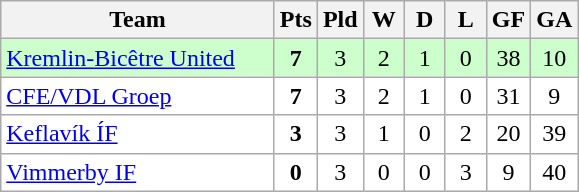<table class="wikitable" style="text-align: center;">
<tr>
<th width="175">Team</th>
<th width="20">Pts</th>
<th width="20">Pld</th>
<th width="20">W</th>
<th width="20">D</th>
<th width="20">L</th>
<th width="20">GF</th>
<th width="20">GA</th>
</tr>
<tr bgcolor="#ccffcc">
<td align="left"> <a href='#'>Kremlin-Bicêtre United</a></td>
<td><strong>7</strong></td>
<td>3</td>
<td>2</td>
<td>1</td>
<td>0</td>
<td>38</td>
<td>10</td>
</tr>
<tr bgcolor=ffffff>
<td align="left"> <a href='#'>CFE/VDL Groep</a></td>
<td><strong>7</strong></td>
<td>3</td>
<td>2</td>
<td>1</td>
<td>0</td>
<td>31</td>
<td>9</td>
</tr>
<tr bgcolor=ffffff>
<td align="left"> <a href='#'>Keflavík ÍF</a></td>
<td><strong>3</strong></td>
<td>3</td>
<td>1</td>
<td>0</td>
<td>2</td>
<td>20</td>
<td>39</td>
</tr>
<tr bgcolor=ffffff>
<td align="left"> <a href='#'>Vimmerby IF</a></td>
<td><strong>0</strong></td>
<td>3</td>
<td>0</td>
<td>0</td>
<td>3</td>
<td>9</td>
<td>40</td>
</tr>
</table>
